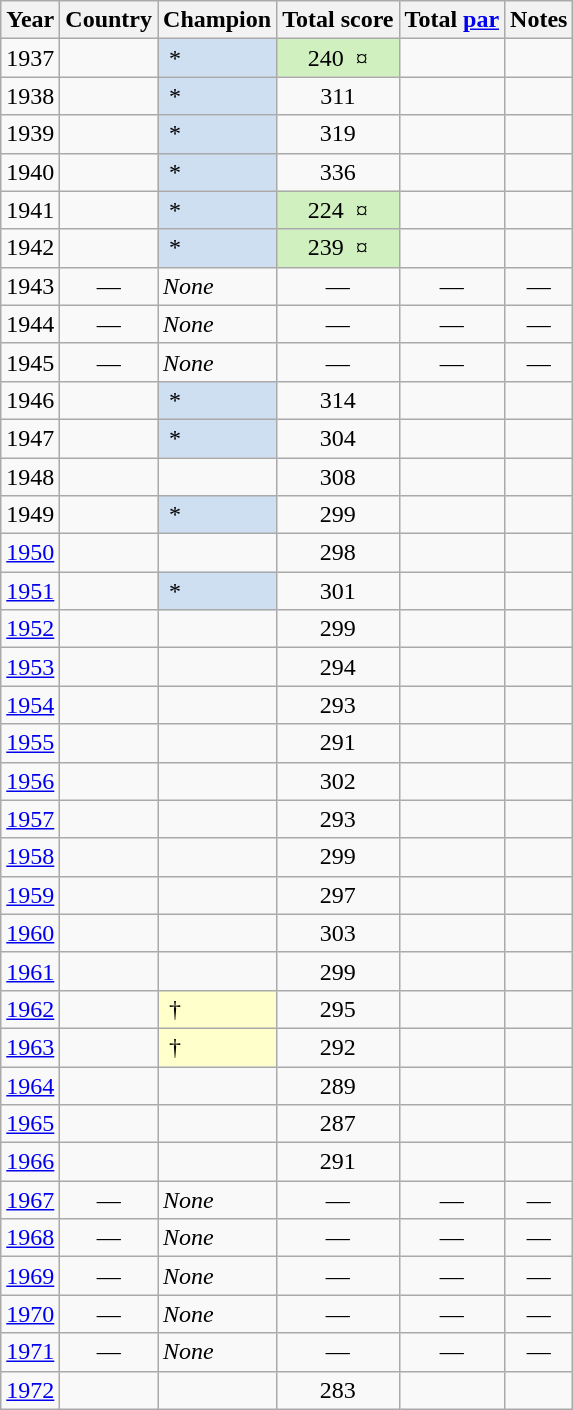<table class="sortable wikitable">
<tr>
<th>Year</th>
<th>Country</th>
<th>Champion</th>
<th>Total score</th>
<th>Total <a href='#'>par</a></th>
<th class="unsortable">Notes</th>
</tr>
<tr>
<td align=center>1937</td>
<td></td>
<td style="background:#cedff2;"> *</td>
<td align=center style="background:#D0F0C0;">240  ¤</td>
<td align=center></td>
<td align=center></td>
</tr>
<tr>
<td align=center>1938</td>
<td></td>
<td style="background:#cedff2;"> *</td>
<td align=center>311</td>
<td align=center></td>
<td align=center></td>
</tr>
<tr>
<td align=center>1939</td>
<td></td>
<td style="background:#cedff2;"> *</td>
<td align=center>319</td>
<td align=center></td>
<td align=center></td>
</tr>
<tr>
<td align=center>1940</td>
<td></td>
<td style="background:#cedff2;"> *</td>
<td align=center>336</td>
<td align=center></td>
<td align=center></td>
</tr>
<tr>
<td align=center>1941</td>
<td></td>
<td style="background:#cedff2;"> *</td>
<td align=center style="background:#D0F0C0;">224  ¤</td>
<td align=center></td>
<td align=center></td>
</tr>
<tr>
<td align=center>1942</td>
<td></td>
<td style="background:#cedff2;"> *</td>
<td align=center style="background:#D0F0C0;">239  ¤</td>
<td align=center></td>
<td align=center></td>
</tr>
<tr>
<td align=center>1943</td>
<td align=center>—</td>
<td><em>None</em></td>
<td align=center>—</td>
<td align=center>—</td>
<td align=center>—</td>
</tr>
<tr>
<td align=center>1944</td>
<td align=center>—</td>
<td><em>None</em></td>
<td align=center>—</td>
<td align=center>—</td>
<td align=center>—</td>
</tr>
<tr>
<td align=center>1945</td>
<td align=center>—</td>
<td><em>None</em></td>
<td align=center>—</td>
<td align=center>—</td>
<td align=center>—</td>
</tr>
<tr>
<td align=center>1946</td>
<td></td>
<td style="background:#cedff2;"> *</td>
<td align=center>314</td>
<td align=center></td>
<td align=center></td>
</tr>
<tr>
<td align=center>1947</td>
<td></td>
<td style="background:#cedff2;"> *</td>
<td align=center>304</td>
<td align=center></td>
<td align=center></td>
</tr>
<tr>
<td align=center>1948</td>
<td></td>
<td></td>
<td align=center>308</td>
<td align=center></td>
<td align=center></td>
</tr>
<tr>
<td align=center>1949</td>
<td></td>
<td style="background:#cedff2;"> *</td>
<td align=center>299</td>
<td align=center></td>
<td align=center></td>
</tr>
<tr>
<td align=center><a href='#'>1950</a></td>
<td></td>
<td></td>
<td align=center>298</td>
<td align=center></td>
<td align=center></td>
</tr>
<tr>
<td align=center><a href='#'>1951</a></td>
<td></td>
<td style="background:#cedff2;"> *</td>
<td align=center>301</td>
<td align=center></td>
<td align=center></td>
</tr>
<tr>
<td align=center><a href='#'>1952</a></td>
<td></td>
<td></td>
<td align=center>299</td>
<td align=center></td>
<td align=center></td>
</tr>
<tr>
<td align=center><a href='#'>1953</a></td>
<td></td>
<td></td>
<td align=center>294</td>
<td align=center></td>
<td align=center></td>
</tr>
<tr>
<td align=center><a href='#'>1954</a></td>
<td></td>
<td></td>
<td align=center>293</td>
<td align=center></td>
<td align=center></td>
</tr>
<tr>
<td align=center><a href='#'>1955</a></td>
<td></td>
<td></td>
<td align=center>291</td>
<td align=center></td>
<td align=center></td>
</tr>
<tr>
<td align=center><a href='#'>1956</a></td>
<td></td>
<td></td>
<td align=center>302</td>
<td align=center></td>
<td align=center></td>
</tr>
<tr>
<td align=center><a href='#'>1957</a></td>
<td></td>
<td></td>
<td align=center>293</td>
<td align=center></td>
<td align=center></td>
</tr>
<tr>
<td align=center><a href='#'>1958</a></td>
<td></td>
<td></td>
<td align=center>299</td>
<td align=center></td>
<td align=center></td>
</tr>
<tr>
<td align=center><a href='#'>1959</a></td>
<td></td>
<td></td>
<td align=center>297</td>
<td align=center></td>
<td align=center></td>
</tr>
<tr>
<td align=center><a href='#'>1960</a></td>
<td></td>
<td></td>
<td align=center>303</td>
<td align=center></td>
<td align=center></td>
</tr>
<tr>
<td align=center><a href='#'>1961</a></td>
<td></td>
<td></td>
<td align=center>299</td>
<td align=center></td>
<td align=center></td>
</tr>
<tr>
<td align=center><a href='#'>1962</a></td>
<td></td>
<td style="background:#FFFFCC;"> †</td>
<td align=center>295</td>
<td align=center></td>
<td align=center></td>
</tr>
<tr>
<td align=center><a href='#'>1963</a></td>
<td></td>
<td style="background:#FFFFCC;"> †</td>
<td align=center>292</td>
<td align=center></td>
<td align=center></td>
</tr>
<tr>
<td align=center><a href='#'>1964</a></td>
<td></td>
<td></td>
<td align=center>289</td>
<td align=center></td>
<td align=center></td>
</tr>
<tr>
<td align=center><a href='#'>1965</a></td>
<td></td>
<td></td>
<td align=center>287</td>
<td align=center></td>
<td align=center></td>
</tr>
<tr>
<td align=center><a href='#'>1966</a></td>
<td></td>
<td></td>
<td align=center>291</td>
<td align=center></td>
<td align=center></td>
</tr>
<tr>
<td align=center><a href='#'>1967</a></td>
<td align=center>—</td>
<td><em>None</em></td>
<td align=center>—</td>
<td align=center>—</td>
<td align=center>—</td>
</tr>
<tr>
<td align=center><a href='#'>1968</a></td>
<td align=center>—</td>
<td><em>None</em></td>
<td align=center>—</td>
<td align=center>—</td>
<td align=center>—</td>
</tr>
<tr>
<td align=center><a href='#'>1969</a></td>
<td align=center>—</td>
<td><em>None</em></td>
<td align=center>—</td>
<td align=center>—</td>
<td align=center>—</td>
</tr>
<tr>
<td align=center><a href='#'>1970</a></td>
<td align=center>—</td>
<td><em>None</em></td>
<td align=center>—</td>
<td align=center>—</td>
<td align=center>—</td>
</tr>
<tr>
<td align=center><a href='#'>1971</a></td>
<td align=center>—</td>
<td><em>None</em></td>
<td align=center>—</td>
<td align=center>—</td>
<td align=center>—</td>
</tr>
<tr>
<td align=center><a href='#'>1972</a></td>
<td></td>
<td></td>
<td align=center>283</td>
<td align=center></td>
<td align=center></td>
</tr>
</table>
